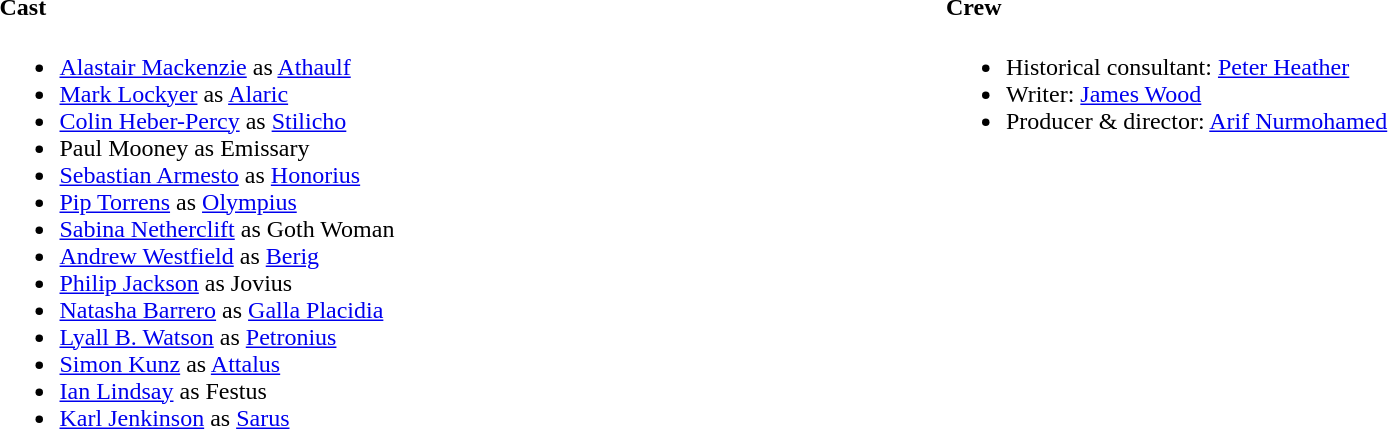<table width="100%" |>
<tr>
<td valign="top" width=50%><br><h4>Cast</h4><ul><li><a href='#'>Alastair Mackenzie</a> as <a href='#'>Athaulf</a></li><li><a href='#'>Mark Lockyer</a> as <a href='#'>Alaric</a></li><li><a href='#'>Colin Heber-Percy</a> as <a href='#'>Stilicho</a></li><li>Paul Mooney as Emissary</li><li><a href='#'>Sebastian Armesto</a> as <a href='#'>Honorius</a></li><li><a href='#'>Pip Torrens</a> as <a href='#'>Olympius</a></li><li><a href='#'>Sabina Netherclift</a> as Goth Woman</li><li><a href='#'>Andrew Westfield</a> as <a href='#'>Berig</a></li><li><a href='#'>Philip Jackson</a> as Jovius</li><li><a href='#'>Natasha Barrero</a> as <a href='#'>Galla Placidia</a></li><li><a href='#'>Lyall B. Watson</a> as <a href='#'>Petronius</a></li><li><a href='#'>Simon Kunz</a> as <a href='#'>Attalus</a></li><li><a href='#'>Ian Lindsay</a> as Festus</li><li><a href='#'>Karl Jenkinson</a> as <a href='#'>Sarus</a></li></ul></td>
<td valign="top" width=50%><br><h4>Crew</h4><ul><li>Historical consultant: <a href='#'>Peter Heather</a></li><li>Writer: <a href='#'>James Wood</a></li><li>Producer & director: <a href='#'>Arif Nurmohamed</a></li></ul></td>
</tr>
</table>
